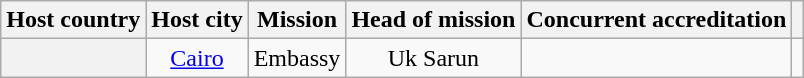<table class="wikitable plainrowheaders" style="text-align:center;">
<tr>
<th scope="col">Host country</th>
<th scope="col">Host city</th>
<th scope="col">Mission</th>
<th scope="col">Head of mission</th>
<th scope="col">Concurrent accreditation</th>
<th scope="col"></th>
</tr>
<tr>
<th scope="row"></th>
<td><a href='#'>Cairo</a></td>
<td>Embassy</td>
<td>Uk Sarun</td>
<td></td>
<td></td>
</tr>
</table>
